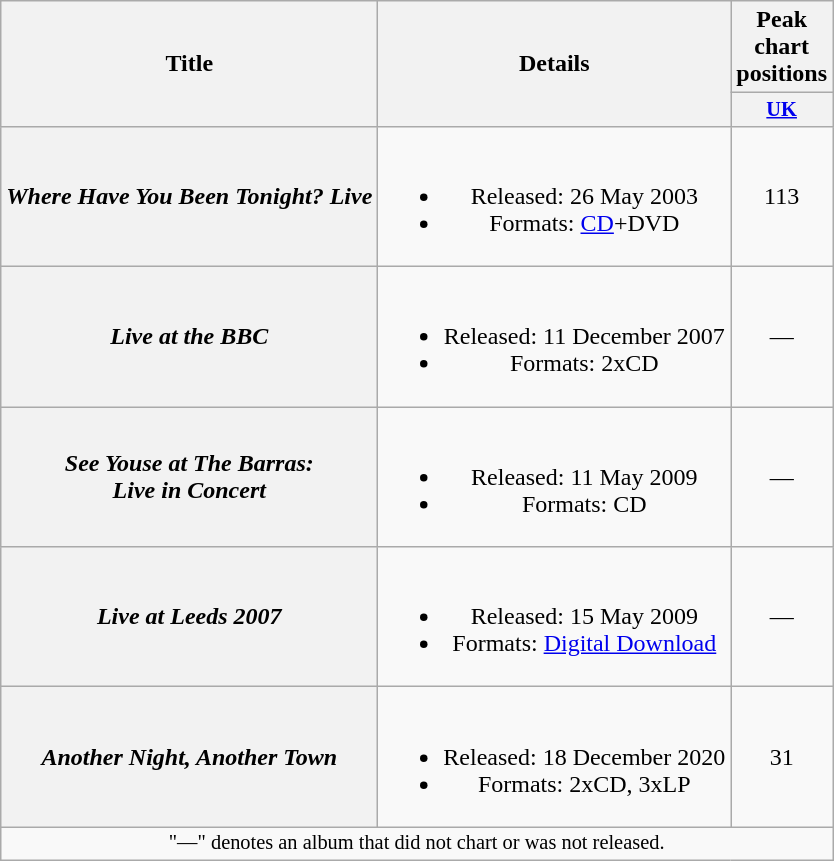<table class="wikitable plainrowheaders" style="text-align:center;">
<tr>
<th scope="col" rowspan="2">Title</th>
<th scope="col" rowspan="2">Details</th>
<th scope="col" colspan="1">Peak chart positions</th>
</tr>
<tr>
<th scope="col" style="width:3em;font-size:85%;"><a href='#'>UK</a></th>
</tr>
<tr>
<th scope="row"><em>Where Have You Been Tonight? Live</em></th>
<td><br><ul><li>Released: 26 May 2003</li><li>Formats: <a href='#'>CD</a>+DVD</li></ul></td>
<td>113</td>
</tr>
<tr>
<th scope="row"><em>Live at the BBC</em></th>
<td><br><ul><li>Released: 11 December 2007</li><li>Formats: 2xCD</li></ul></td>
<td>—</td>
</tr>
<tr>
<th scope="row"><em>See Youse at The Barras:<br>Live in Concert</em></th>
<td><br><ul><li>Released: 11 May 2009</li><li>Formats: CD</li></ul></td>
<td>—</td>
</tr>
<tr>
<th scope="row"><em>Live at Leeds 2007</em></th>
<td><br><ul><li>Released: 15 May 2009</li><li>Formats: <a href='#'>Digital Download</a></li></ul></td>
<td>—</td>
</tr>
<tr>
<th scope="row"><em>Another Night, Another Town</em></th>
<td><br><ul><li>Released: 18 December 2020</li><li>Formats: 2xCD, 3xLP</li></ul></td>
<td>31</td>
</tr>
<tr>
<td colspan="22" style="text-align:center; font-size:85%;">"—" denotes an album that did not chart or was not released.</td>
</tr>
</table>
